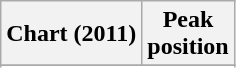<table class="wikitable sortable plainrowheaders" style="text-align:center">
<tr>
<th scope="col">Chart (2011)</th>
<th scope="col">Peak<br> position</th>
</tr>
<tr>
</tr>
<tr>
</tr>
</table>
